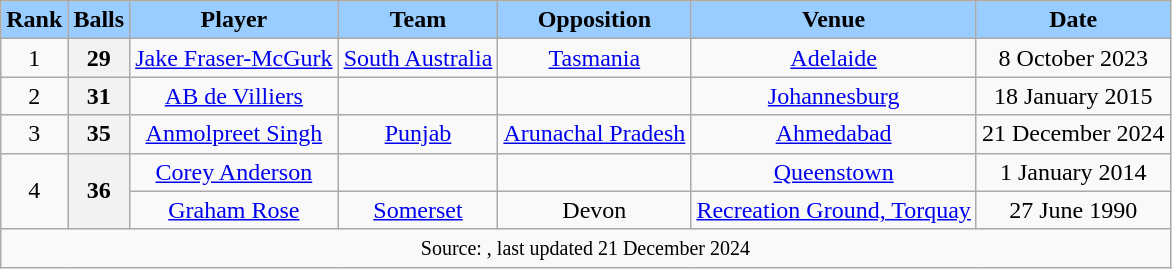<table class="wikitable sortable" style="text-align:center">
<tr>
<th scope="col" style="background:#9cf;">Rank</th>
<th scope="col" style="background:#9cf;">Balls</th>
<th scope="col" style="background:#9cf;">Player</th>
<th scope="col" style="background:#9cf;">Team</th>
<th scope="col" style="background:#9cf;">Opposition</th>
<th scope="col" style="background:#9cf;">Venue</th>
<th scope="col" style="background:#9cf;">Date</th>
</tr>
<tr>
<td>1</td>
<th>29</th>
<td> <a href='#'>Jake Fraser-McGurk</a></td>
<td><a href='#'> South Australia</a></td>
<td><a href='#'> Tasmania</a></td>
<td><a href='#'>Adelaide</a></td>
<td>8 October 2023</td>
</tr>
<tr>
<td>2</td>
<th>31</th>
<td> <a href='#'>AB de Villiers</a></td>
<td></td>
<td></td>
<td><a href='#'>Johannesburg</a></td>
<td>18 January 2015</td>
</tr>
<tr>
<td>3</td>
<th>35</th>
<td> <a href='#'>Anmolpreet Singh</a></td>
<td><a href='#'>Punjab</a></td>
<td><a href='#'>Arunachal Pradesh</a></td>
<td><a href='#'>Ahmedabad</a></td>
<td>21 December 2024</td>
</tr>
<tr>
<td rowspan=2>4</td>
<th rowspan=2>36</th>
<td> <a href='#'>Corey Anderson</a></td>
<td></td>
<td></td>
<td><a href='#'>Queenstown</a></td>
<td>1 January 2014</td>
</tr>
<tr>
<td> <a href='#'>Graham Rose</a></td>
<td><a href='#'>Somerset</a></td>
<td>Devon</td>
<td><a href='#'>Recreation Ground, Torquay</a></td>
<td>27 June 1990</td>
</tr>
<tr>
<td colspan="7"><small>Source: , last updated 21 December 2024</small></td>
</tr>
</table>
